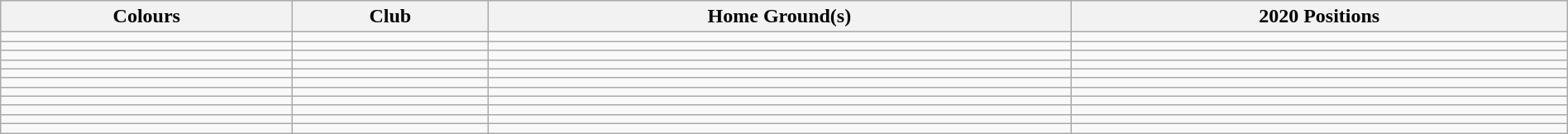<table class="wikitable" style="width:100%; text-align:centre">
<tr>
<th>Colours</th>
<th>Club</th>
<th>Home Ground(s)</th>
<th>2020 Positions</th>
</tr>
<tr>
<td></td>
<td></td>
<td></td>
<td></td>
</tr>
<tr>
<td></td>
<td></td>
<td></td>
<td></td>
</tr>
<tr>
<td></td>
<td></td>
<td></td>
<td></td>
</tr>
<tr>
<td></td>
<td></td>
<td></td>
<td></td>
</tr>
<tr>
<td></td>
<td></td>
<td></td>
<td></td>
</tr>
<tr>
<td></td>
<td></td>
<td></td>
<td></td>
</tr>
<tr>
<td></td>
<td></td>
<td></td>
<td></td>
</tr>
<tr>
<td></td>
<td></td>
<td></td>
<td></td>
</tr>
<tr>
<td></td>
<td></td>
<td></td>
<td></td>
</tr>
<tr>
<td></td>
<td></td>
<td></td>
<td></td>
</tr>
<tr>
<td></td>
<td></td>
<td></td>
<td></td>
</tr>
</table>
